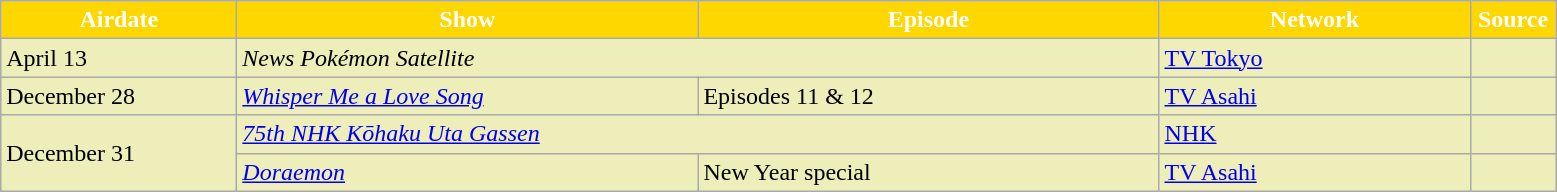<table class="wikitable" style="background:#EEB">
<tr>
<th style="background:gold; color:white; width:150px;">Airdate</th>
<th style="background:gold; color:white; width:300px;">Show</th>
<th style="background:gold; color:white; width:300px;">Episode</th>
<th style="background:gold; color:white; width:200px;">Network</th>
<th style="background:gold; color:white; width:50px;">Source</th>
</tr>
<tr>
<td>April 13</td>
<td colspan=2><em>News Pokémon Satellite</em></td>
<td><a href='#'>TV Tokyo</a></td>
<td></td>
</tr>
<tr>
<td>December 28</td>
<td><em><a href='#'>Whisper Me a Love Song</a></em></td>
<td>Episodes 11 & 12</td>
<td><a href='#'>TV Asahi</a></td>
<td></td>
</tr>
<tr>
<td rowspan=2>December 31</td>
<td colspan=2><em><a href='#'>75th NHK Kōhaku Uta Gassen</a></em></td>
<td><a href='#'>NHK</a></td>
<td></td>
</tr>
<tr>
<td><em><a href='#'>Doraemon</a></em></td>
<td>New Year special</td>
<td><a href='#'>TV Asahi</a></td>
<td></td>
</tr>
</table>
